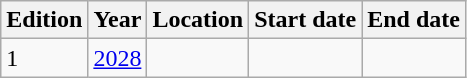<table class="wikitable">
<tr>
<th>Edition</th>
<th>Year</th>
<th>Location</th>
<th>Start date</th>
<th>End date</th>
</tr>
<tr>
<td>1</td>
<td><a href='#'>2028</a></td>
<td></td>
<td></td>
</tr>
</table>
